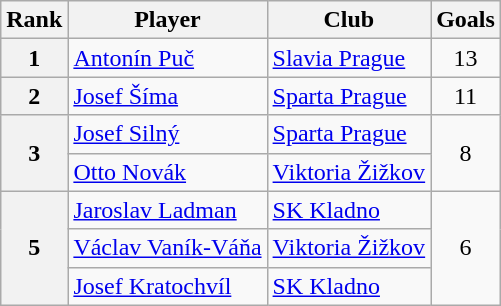<table class="wikitable" style="text-align:center">
<tr>
<th>Rank</th>
<th>Player</th>
<th>Club</th>
<th>Goals</th>
</tr>
<tr>
<th>1</th>
<td align="left"> <a href='#'>Antonín Puč</a></td>
<td align="left"><a href='#'>Slavia Prague</a></td>
<td>13</td>
</tr>
<tr>
<th>2</th>
<td align="left"> <a href='#'>Josef Šíma</a></td>
<td align="left"><a href='#'>Sparta Prague</a></td>
<td>11</td>
</tr>
<tr>
<th rowspan="2">3</th>
<td align="left"> <a href='#'>Josef Silný</a></td>
<td align="left"><a href='#'>Sparta Prague</a></td>
<td rowspan="2">8</td>
</tr>
<tr>
<td align="left"> <a href='#'>Otto Novák</a></td>
<td align="left"><a href='#'>Viktoria Žižkov</a></td>
</tr>
<tr>
<th rowspan="3">5</th>
<td align="left"> <a href='#'>Jaroslav Ladman</a></td>
<td align="left"><a href='#'>SK Kladno</a></td>
<td rowspan="3">6</td>
</tr>
<tr>
<td align="left"> <a href='#'>Václav Vaník-Váňa</a></td>
<td align="left"><a href='#'>Viktoria Žižkov</a></td>
</tr>
<tr>
<td align="left"> <a href='#'>Josef Kratochvíl</a></td>
<td align="left"><a href='#'>SK Kladno</a></td>
</tr>
</table>
